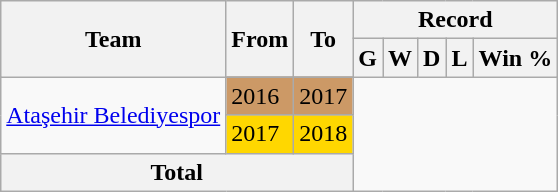<table class="wikitable" style="text-align: center">
<tr>
<th rowspan="2">Team</th>
<th rowspan="2">From</th>
<th rowspan="2">To</th>
<th colspan="5">Record</th>
</tr>
<tr>
<th>G</th>
<th>W</th>
<th>D</th>
<th>L</th>
<th>Win %</th>
</tr>
<tr>
<td rowspan=3 align=left><a href='#'>Ataşehir Belediyespor</a></td>
</tr>
<tr bgcolor=cc9966>
<td align=left>2016</td>
<td align=left>2017<br></td>
</tr>
<tr bgcolor=gold>
<td align=left>2017</td>
<td align=left>2018<br></td>
</tr>
<tr>
<th colspan="3">Total<br></th>
</tr>
</table>
